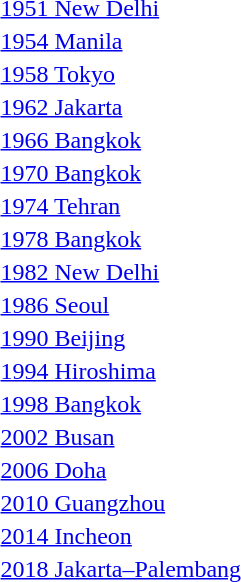<table>
<tr>
<td><a href='#'>1951 New Delhi</a></td>
<td></td>
<td></td>
<td></td>
</tr>
<tr>
<td><a href='#'>1954 Manila</a></td>
<td></td>
<td></td>
<td></td>
</tr>
<tr>
<td><a href='#'>1958 Tokyo</a></td>
<td></td>
<td></td>
<td></td>
</tr>
<tr>
<td><a href='#'>1962 Jakarta</a></td>
<td></td>
<td></td>
<td></td>
</tr>
<tr>
<td><a href='#'>1966 Bangkok</a></td>
<td></td>
<td></td>
<td></td>
</tr>
<tr>
<td><a href='#'>1970 Bangkok</a></td>
<td></td>
<td></td>
<td></td>
</tr>
<tr>
<td><a href='#'>1974 Tehran</a></td>
<td></td>
<td></td>
<td></td>
</tr>
<tr>
<td><a href='#'>1978 Bangkok</a></td>
<td></td>
<td></td>
<td></td>
</tr>
<tr>
<td><a href='#'>1982 New Delhi</a></td>
<td></td>
<td></td>
<td></td>
</tr>
<tr>
<td><a href='#'>1986 Seoul</a></td>
<td></td>
<td></td>
<td></td>
</tr>
<tr>
<td><a href='#'>1990 Beijing</a></td>
<td></td>
<td></td>
<td></td>
</tr>
<tr>
<td><a href='#'>1994 Hiroshima</a></td>
<td></td>
<td></td>
<td></td>
</tr>
<tr>
<td><a href='#'>1998 Bangkok</a></td>
<td></td>
<td></td>
<td></td>
</tr>
<tr>
<td><a href='#'>2002 Busan</a></td>
<td></td>
<td></td>
<td></td>
</tr>
<tr>
<td><a href='#'>2006 Doha</a></td>
<td></td>
<td></td>
<td></td>
</tr>
<tr>
<td><a href='#'>2010 Guangzhou</a></td>
<td></td>
<td></td>
<td></td>
</tr>
<tr>
<td><a href='#'>2014 Incheon</a></td>
<td></td>
<td></td>
<td></td>
</tr>
<tr>
<td><a href='#'>2018 Jakarta–Palembang</a></td>
<td></td>
<td></td>
<td></td>
</tr>
</table>
